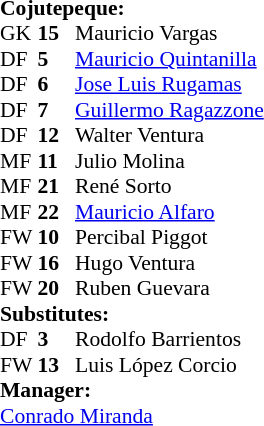<table style="font-size: 90%" cellspacing="0" cellpadding="0">
<tr>
<td colspan="4"><strong>Cojutepeque:</strong></td>
</tr>
<tr>
<th width="25"></th>
<th width="25"></th>
</tr>
<tr>
<td>GK</td>
<td><strong>15</strong></td>
<td> Mauricio Vargas</td>
</tr>
<tr>
<td>DF</td>
<td><strong>5</strong></td>
<td> <a href='#'>Mauricio Quintanilla</a></td>
</tr>
<tr>
<td>DF</td>
<td><strong>6</strong></td>
<td> <a href='#'>Jose Luis Rugamas</a></td>
</tr>
<tr>
<td>DF</td>
<td><strong>7</strong></td>
<td> <a href='#'>Guillermo Ragazzone</a></td>
</tr>
<tr>
<td>DF</td>
<td><strong>12</strong></td>
<td> Walter Ventura</td>
</tr>
<tr>
<td>MF</td>
<td><strong>11</strong></td>
<td> Julio Molina</td>
</tr>
<tr>
<td>MF</td>
<td><strong>21</strong></td>
<td> René Sorto</td>
</tr>
<tr>
<td>MF</td>
<td><strong>22</strong></td>
<td> <a href='#'>Mauricio Alfaro</a></td>
</tr>
<tr>
<td>FW</td>
<td><strong>10</strong></td>
<td> Percibal Piggot</td>
</tr>
<tr>
<td>FW</td>
<td><strong>16</strong></td>
<td> Hugo Ventura</td>
</tr>
<tr>
<td>FW</td>
<td><strong>20</strong></td>
<td> Ruben Guevara</td>
</tr>
<tr>
<td colspan=3><strong>Substitutes:</strong></td>
</tr>
<tr>
<td>DF</td>
<td><strong>3</strong></td>
<td> Rodolfo Barrientos</td>
</tr>
<tr>
<td>FW</td>
<td><strong>13</strong></td>
<td> Luis López Corcio</td>
</tr>
<tr>
<td colspan=3><strong>Manager:</strong></td>
</tr>
<tr>
<td colspan=4> <a href='#'>Conrado Miranda</a></td>
</tr>
</table>
